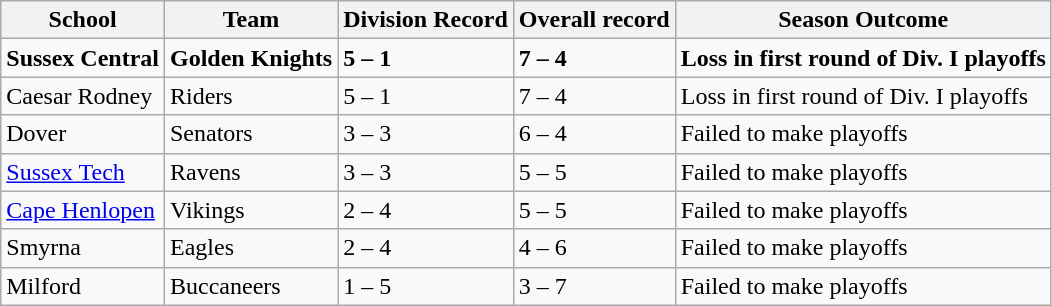<table class="wikitable mw-collapsible mw-collapsed">
<tr>
<th>School</th>
<th>Team</th>
<th>Division Record</th>
<th>Overall record</th>
<th>Season Outcome</th>
</tr>
<tr>
<td><strong>Sussex Central</strong></td>
<td><strong>Golden Knights </strong></td>
<td><strong>5 – 1</strong></td>
<td><strong>7 – 4</strong></td>
<td><strong>Loss in first round of Div. I playoffs</strong></td>
</tr>
<tr>
<td>Caesar Rodney</td>
<td>Riders</td>
<td>5 – 1</td>
<td>7 – 4</td>
<td>Loss in first round of Div. I playoffs</td>
</tr>
<tr>
<td>Dover</td>
<td>Senators</td>
<td>3 – 3</td>
<td>6 – 4</td>
<td>Failed to make playoffs</td>
</tr>
<tr>
<td><a href='#'>Sussex Tech</a></td>
<td>Ravens</td>
<td>3 – 3</td>
<td>5 – 5</td>
<td>Failed to make playoffs</td>
</tr>
<tr>
<td><a href='#'>Cape Henlopen</a></td>
<td>Vikings</td>
<td>2 – 4</td>
<td>5 – 5</td>
<td>Failed to make playoffs</td>
</tr>
<tr>
<td>Smyrna</td>
<td>Eagles</td>
<td>2 – 4</td>
<td>4 – 6</td>
<td>Failed to make playoffs</td>
</tr>
<tr>
<td>Milford</td>
<td>Buccaneers</td>
<td>1 – 5</td>
<td>3 – 7</td>
<td>Failed to make playoffs</td>
</tr>
</table>
